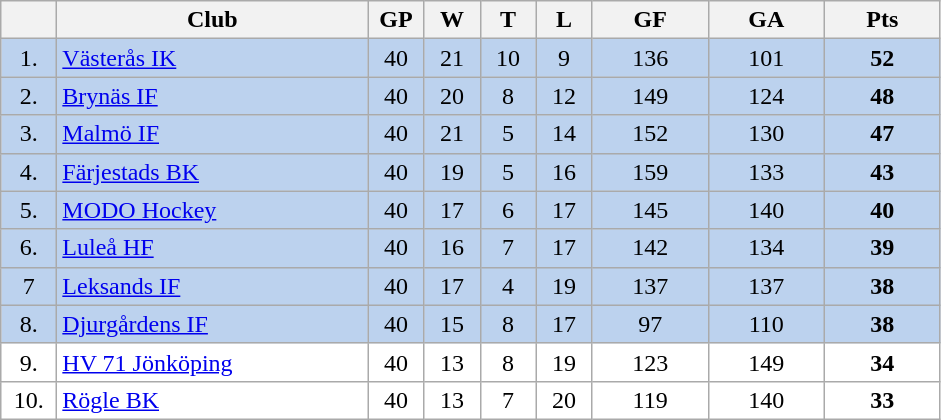<table class="wikitable">
<tr>
<th width="30"></th>
<th width="200">Club</th>
<th width="30">GP</th>
<th width="30">W</th>
<th width="30">T</th>
<th width="30">L</th>
<th width="70">GF</th>
<th width="70">GA</th>
<th width="70">Pts</th>
</tr>
<tr bgcolor="#BCD2EE" align="center">
<td>1.</td>
<td align="left"><a href='#'>Västerås IK</a></td>
<td>40</td>
<td>21</td>
<td>10</td>
<td>9</td>
<td>136</td>
<td>101</td>
<td><strong>52</strong></td>
</tr>
<tr bgcolor="#BCD2EE" align="center">
<td>2.</td>
<td align="left"><a href='#'>Brynäs IF</a></td>
<td>40</td>
<td>20</td>
<td>8</td>
<td>12</td>
<td>149</td>
<td>124</td>
<td><strong>48</strong></td>
</tr>
<tr bgcolor="#BCD2EE" align="center">
<td>3.</td>
<td align="left"><a href='#'>Malmö IF</a></td>
<td>40</td>
<td>21</td>
<td>5</td>
<td>14</td>
<td>152</td>
<td>130</td>
<td><strong>47</strong></td>
</tr>
<tr bgcolor="#BCD2EE" align="center">
<td>4.</td>
<td align="left"><a href='#'>Färjestads BK</a></td>
<td>40</td>
<td>19</td>
<td>5</td>
<td>16</td>
<td>159</td>
<td>133</td>
<td><strong>43</strong></td>
</tr>
<tr bgcolor="#BCD2EE" align="center">
<td>5.</td>
<td align="left"><a href='#'>MODO Hockey</a></td>
<td>40</td>
<td>17</td>
<td>6</td>
<td>17</td>
<td>145</td>
<td>140</td>
<td><strong>40</strong></td>
</tr>
<tr bgcolor="#BCD2EE" align="center">
<td>6.</td>
<td align="left"><a href='#'>Luleå HF</a></td>
<td>40</td>
<td>16</td>
<td>7</td>
<td>17</td>
<td>142</td>
<td>134</td>
<td><strong>39</strong></td>
</tr>
<tr bgcolor="#BCD2EE" align="center">
<td>7</td>
<td align="left"><a href='#'>Leksands IF</a></td>
<td>40</td>
<td>17</td>
<td>4</td>
<td>19</td>
<td>137</td>
<td>137</td>
<td><strong>38</strong></td>
</tr>
<tr bgcolor="#BCD2EE" align="center">
<td>8.</td>
<td align="left"><a href='#'>Djurgårdens IF</a></td>
<td>40</td>
<td>15</td>
<td>8</td>
<td>17</td>
<td>97</td>
<td>110</td>
<td><strong>38</strong></td>
</tr>
<tr bgcolor="#FFFFFF" align="center">
<td>9.</td>
<td align="left"><a href='#'>HV 71 Jönköping</a></td>
<td>40</td>
<td>13</td>
<td>8</td>
<td>19</td>
<td>123</td>
<td>149</td>
<td><strong>34</strong></td>
</tr>
<tr bgcolor="#FFFFFF" align="center">
<td>10.</td>
<td align="left"><a href='#'>Rögle BK</a></td>
<td>40</td>
<td>13</td>
<td>7</td>
<td>20</td>
<td>119</td>
<td>140</td>
<td><strong>33</strong></td>
</tr>
</table>
